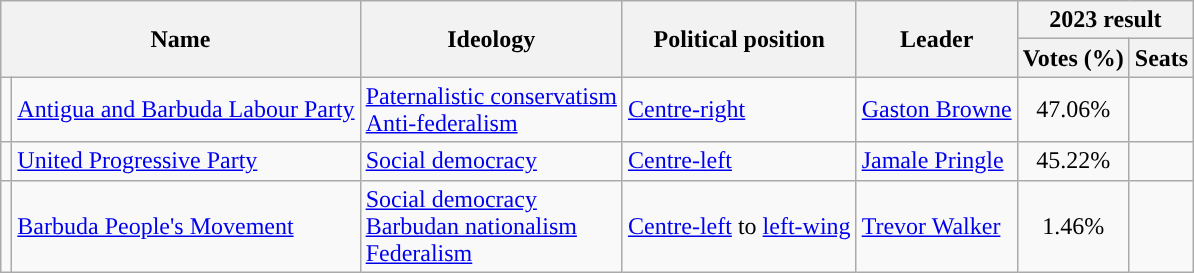<table class="wikitable" style="text-align:left">
<tr>
<th colspan="2" rowspan="2">Name</th>
<th rowspan="2">Ideology</th>
<th rowspan="2">Political position</th>
<th rowspan="2">Leader</th>
<th colspan="2">2023 result</th>
</tr>
<tr>
<th>Votes (%)</th>
<th>Seats</th>
</tr>
<tr>
<td style="background:"></td>
<td><a href='#'>Antigua and Barbuda Labour Party</a></td>
<td><a href='#'>Paternalistic conservatism</a><br><a href='#'>Anti-federalism</a></td>
<td><a href='#'>Centre-right</a></td>
<td><a href='#'>Gaston Browne</a></td>
<td style="text-align:center">47.06%</td>
<td></td>
</tr>
<tr>
<td style="background:"></td>
<td><a href='#'>United Progressive Party</a></td>
<td><a href='#'>Social democracy</a></td>
<td><a href='#'>Centre-left</a></td>
<td><a href='#'>Jamale Pringle</a></td>
<td style="text-align:center">45.22%</td>
<td></td>
</tr>
<tr>
<td style="background:"></td>
<td><a href='#'>Barbuda People's Movement</a></td>
<td><a href='#'>Social democracy</a><br><a href='#'>Barbudan nationalism</a><br><a href='#'>Federalism</a></td>
<td><a href='#'>Centre-left</a> to <a href='#'>left-wing</a></td>
<td><a href='#'>Trevor Walker</a></td>
<td style="text-align:center">1.46%</td>
<td></td>
</tr>
</table>
